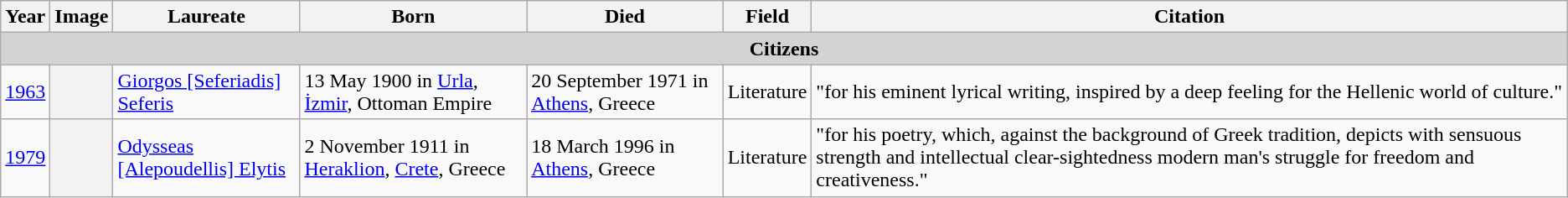<table class="wikitable sortable">
<tr>
<th>Year</th>
<th class="unportable">Image</th>
<th>Laureate</th>
<th>Born</th>
<th>Died</th>
<th>Field</th>
<th>Citation</th>
</tr>
<tr>
<td colspan=8 align=center style="background:lightgray;white-space:nowrap"><strong>Citizens</strong></td>
</tr>
<tr>
<td style="text-align:center;"><a href='#'>1963</a></td>
<th scope="row"></th>
<td><a href='#'>Giorgos [Seferiadis] Seferis</a></td>
<td>13 May 1900 in <a href='#'>Urla</a>, <a href='#'>İzmir</a>, Ottoman Empire</td>
<td>20 September 1971 in <a href='#'>Athens</a>, Greece</td>
<td>Literature</td>
<td>"for his eminent lyrical writing, inspired by a deep feeling for the Hellenic world of culture."</td>
</tr>
<tr>
<td style="text-align:center;"><a href='#'>1979</a></td>
<th scope="row"></th>
<td><a href='#'>Odysseas [Alepoudellis] Elytis</a></td>
<td>2 November 1911 in <a href='#'>Heraklion</a>, <a href='#'>Crete</a>, Greece</td>
<td>18 March 1996 in <a href='#'>Athens</a>, Greece</td>
<td>Literature</td>
<td>"for his poetry, which, against the background of Greek tradition, depicts with sensuous strength and intellectual clear-sightedness modern man's struggle for freedom and creativeness."</td>
</tr>
</table>
